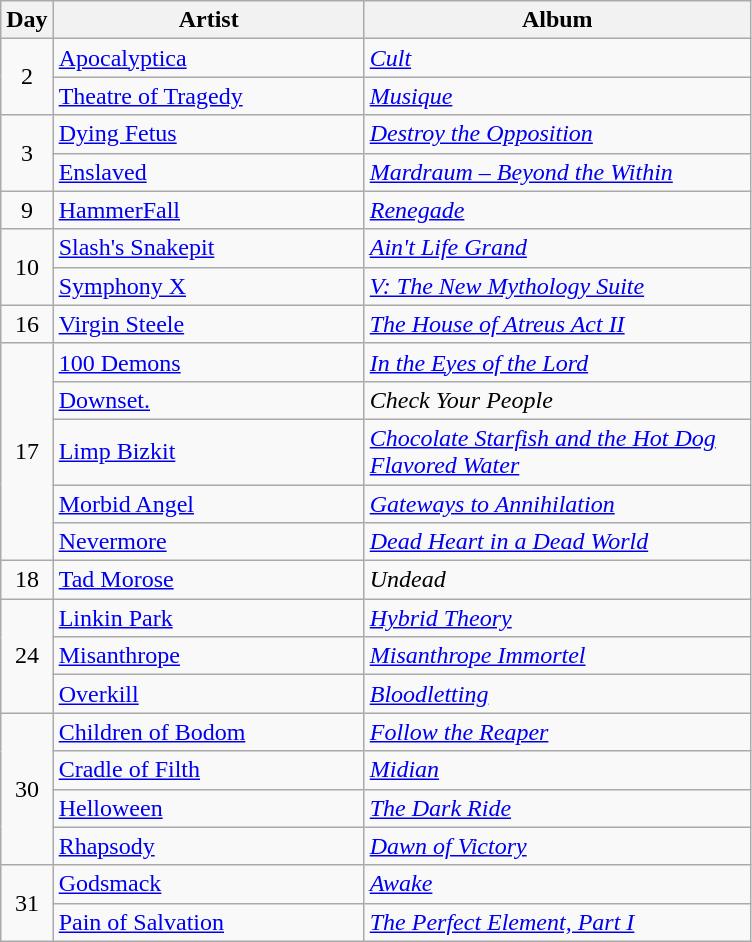<table class="wikitable" border="1">
<tr>
<th>Day</th>
<th width="200">Artist</th>
<th width="250">Album</th>
</tr>
<tr>
<td align="center" rowspan="2">2</td>
<td><a href='#'>Apocalyptica</a></td>
<td><em><a href='#'>Cult</a></em></td>
</tr>
<tr>
<td><a href='#'>Theatre of Tragedy</a></td>
<td><em><a href='#'>Musique</a></em></td>
</tr>
<tr>
<td align="center" rowspan="2">3</td>
<td><a href='#'>Dying Fetus</a></td>
<td><em><a href='#'>Destroy the Opposition</a></em></td>
</tr>
<tr>
<td><a href='#'>Enslaved</a></td>
<td><em><a href='#'>Mardraum – Beyond the Within</a></em></td>
</tr>
<tr>
<td align="center">9</td>
<td><a href='#'>HammerFall</a></td>
<td><em><a href='#'>Renegade</a></em></td>
</tr>
<tr>
<td align="center" rowspan="2">10</td>
<td><a href='#'>Slash's Snakepit</a></td>
<td><a href='#'><em>Ain't Life Grand</em></a></td>
</tr>
<tr>
<td><a href='#'>Symphony X</a></td>
<td><em><a href='#'>V: The New Mythology Suite</a></em></td>
</tr>
<tr>
<td align="center">16</td>
<td><a href='#'>Virgin Steele</a></td>
<td><em><a href='#'>The House of Atreus Act II</a></em></td>
</tr>
<tr>
<td align="center" rowspan="5">17</td>
<td><a href='#'>100 Demons</a></td>
<td><em><a href='#'>In the Eyes of the Lord</a></em></td>
</tr>
<tr>
<td><a href='#'>Downset.</a></td>
<td><em>Check Your People</em></td>
</tr>
<tr>
<td><a href='#'>Limp Bizkit</a></td>
<td><em><a href='#'>Chocolate Starfish and the Hot Dog Flavored Water</a></em></td>
</tr>
<tr>
<td><a href='#'>Morbid Angel</a></td>
<td><em><a href='#'>Gateways to Annihilation</a></em></td>
</tr>
<tr>
<td><a href='#'>Nevermore</a></td>
<td><em><a href='#'>Dead Heart in a Dead World</a></em></td>
</tr>
<tr>
<td align="center">18</td>
<td><a href='#'>Tad Morose</a></td>
<td><em>Undead</em></td>
</tr>
<tr>
<td align="center" rowspan="3">24</td>
<td><a href='#'>Linkin Park</a></td>
<td><em><a href='#'>Hybrid Theory</a></em></td>
</tr>
<tr>
<td><a href='#'>Misanthrope</a></td>
<td><em><a href='#'>Misanthrope Immortel</a></em></td>
</tr>
<tr>
<td><a href='#'>Overkill</a></td>
<td><em><a href='#'>Bloodletting</a></em></td>
</tr>
<tr>
<td align="center" rowspan="4">30</td>
<td><a href='#'>Children of Bodom</a></td>
<td><em><a href='#'>Follow the Reaper</a></em></td>
</tr>
<tr>
<td><a href='#'>Cradle of Filth</a></td>
<td><em><a href='#'>Midian</a></em></td>
</tr>
<tr>
<td><a href='#'>Helloween</a></td>
<td><em><a href='#'>The Dark Ride</a></em></td>
</tr>
<tr>
<td><a href='#'>Rhapsody</a></td>
<td><em><a href='#'>Dawn of Victory</a></em></td>
</tr>
<tr>
<td align="center" rowspan="2">31</td>
<td><a href='#'>Godsmack</a></td>
<td><em><a href='#'>Awake</a></em></td>
</tr>
<tr>
<td><a href='#'>Pain of Salvation</a></td>
<td><em><a href='#'>The Perfect Element, Part I</a></em></td>
</tr>
</table>
